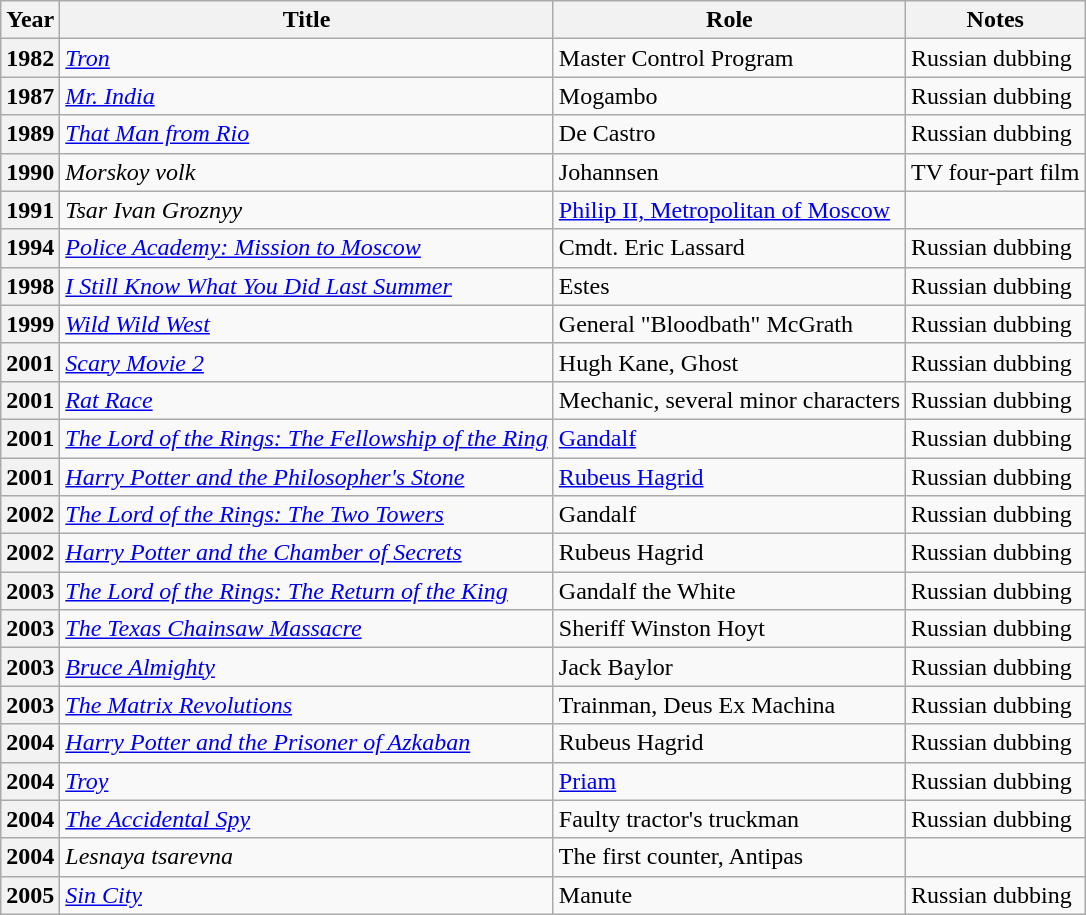<table class="wikitable plainrowheaders sortable" style="margin-right: 0;">
<tr>
<th scope="col">Year</th>
<th scope="col">Title</th>
<th scope="col">Role</th>
<th scope="col" class="unsortable">Notes</th>
</tr>
<tr>
<th scope="row">1982</th>
<td><em><a href='#'>Tron</a></em></td>
<td>Master Control Program</td>
<td>Russian dubbing</td>
</tr>
<tr>
<th scope="row">1987</th>
<td><em><a href='#'>Mr. India</a></em></td>
<td>Mogambo</td>
<td>Russian dubbing</td>
</tr>
<tr>
<th scope="row">1989</th>
<td><em><a href='#'>That Man from Rio</a></em></td>
<td>De Castro</td>
<td>Russian dubbing</td>
</tr>
<tr>
<th scope="row">1990</th>
<td><em>Morskoy volk</em></td>
<td>Johannsen</td>
<td>TV four-part film</td>
</tr>
<tr>
<th scope="row">1991</th>
<td><em>Tsar Ivan Groznyy</em></td>
<td><a href='#'>Philip II, Metropolitan of Moscow</a></td>
<td></td>
</tr>
<tr>
<th scope="row">1994</th>
<td><em><a href='#'>Police Academy: Mission to Moscow</a></em></td>
<td>Cmdt. Eric Lassard</td>
<td>Russian dubbing</td>
</tr>
<tr>
<th scope="row">1998</th>
<td><em><a href='#'>I Still Know What You Did Last Summer</a></em></td>
<td>Estes</td>
<td>Russian dubbing</td>
</tr>
<tr>
<th scope="row">1999</th>
<td><em><a href='#'>Wild Wild West</a></em></td>
<td>General "Bloodbath" McGrath</td>
<td>Russian dubbing</td>
</tr>
<tr>
<th scope="row">2001</th>
<td><em><a href='#'>Scary Movie 2</a></em></td>
<td>Hugh Kane, Ghost</td>
<td>Russian dubbing</td>
</tr>
<tr>
<th scope="row">2001</th>
<td><em><a href='#'>Rat Race</a></em></td>
<td>Mechanic, several minor characters</td>
<td>Russian dubbing</td>
</tr>
<tr>
<th scope="row">2001</th>
<td><em><a href='#'>The Lord of the Rings: The Fellowship of the Ring</a></em></td>
<td><a href='#'>Gandalf</a></td>
<td>Russian dubbing</td>
</tr>
<tr>
<th scope="row">2001</th>
<td><em><a href='#'>Harry Potter and the Philosopher's Stone</a></em></td>
<td><a href='#'>Rubeus Hagrid</a></td>
<td>Russian dubbing</td>
</tr>
<tr>
<th scope="row">2002</th>
<td><em><a href='#'>The Lord of the Rings: The Two Towers</a></em></td>
<td>Gandalf</td>
<td>Russian dubbing</td>
</tr>
<tr>
<th scope="row">2002</th>
<td><em><a href='#'>Harry Potter and the Chamber of Secrets</a></em></td>
<td>Rubeus Hagrid</td>
<td>Russian dubbing</td>
</tr>
<tr>
<th scope="row">2003</th>
<td><em><a href='#'>The Lord of the Rings: The Return of the King</a></em></td>
<td>Gandalf the White</td>
<td>Russian dubbing</td>
</tr>
<tr>
<th scope="row">2003</th>
<td><em><a href='#'>The Texas Chainsaw Massacre</a></em></td>
<td>Sheriff Winston Hoyt</td>
<td>Russian dubbing</td>
</tr>
<tr>
<th scope="row">2003</th>
<td><em><a href='#'>Bruce Almighty</a></em></td>
<td>Jack Baylor</td>
<td>Russian dubbing</td>
</tr>
<tr>
<th scope="row">2003</th>
<td><em><a href='#'>The Matrix Revolutions</a></em></td>
<td>Trainman, Deus Ex Machina</td>
<td>Russian dubbing</td>
</tr>
<tr>
<th scope="row">2004</th>
<td><em><a href='#'>Harry Potter and the Prisoner of Azkaban</a></em></td>
<td>Rubeus Hagrid</td>
<td>Russian dubbing</td>
</tr>
<tr>
<th scope="row">2004</th>
<td><em><a href='#'>Troy</a></em></td>
<td><a href='#'>Priam</a></td>
<td>Russian dubbing</td>
</tr>
<tr>
<th scope="row">2004</th>
<td><em><a href='#'>The Accidental Spy</a></em></td>
<td>Faulty tractor's truckman</td>
<td>Russian dubbing</td>
</tr>
<tr>
<th scope="row">2004</th>
<td><em>Lesnaya tsarevna</em></td>
<td>The first counter, Antipas</td>
<td></td>
</tr>
<tr>
<th scope="row">2005</th>
<td><em><a href='#'>Sin City</a></em></td>
<td>Manute</td>
<td>Russian dubbing</td>
</tr>
</table>
